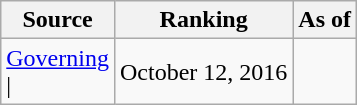<table class="wikitable" style="text-align:center">
<tr>
<th>Source</th>
<th>Ranking</th>
<th>As of</th>
</tr>
<tr>
<td align=left><a href='#'>Governing</a><br>| </td>
<td>October 12, 2016</td>
</tr>
</table>
